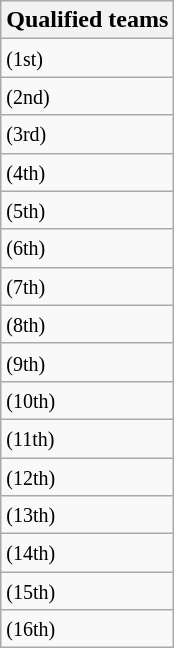<table class="wikitable">
<tr>
<th>Qualified teams</th>
</tr>
<tr>
<td> <small>(1st)</small></td>
</tr>
<tr>
<td> <small>(2nd)</small></td>
</tr>
<tr>
<td> <small>(3rd)</small></td>
</tr>
<tr>
<td> <small>(4th)</small></td>
</tr>
<tr>
<td> <small>(5th)</small></td>
</tr>
<tr>
<td> <small>(6th)</small></td>
</tr>
<tr>
<td> <small>(7th)</small></td>
</tr>
<tr>
<td> <small>(8th)</small></td>
</tr>
<tr>
<td> <small>(9th)</small></td>
</tr>
<tr>
<td> <small>(10th)</small></td>
</tr>
<tr>
<td> <small>(11th)</small></td>
</tr>
<tr>
<td> <small>(12th)</small></td>
</tr>
<tr>
<td> <small>(13th)</small></td>
</tr>
<tr>
<td> <small>(14th)</small></td>
</tr>
<tr>
<td> <small>(15th)</small></td>
</tr>
<tr>
<td> <small>(16th)</small></td>
</tr>
</table>
